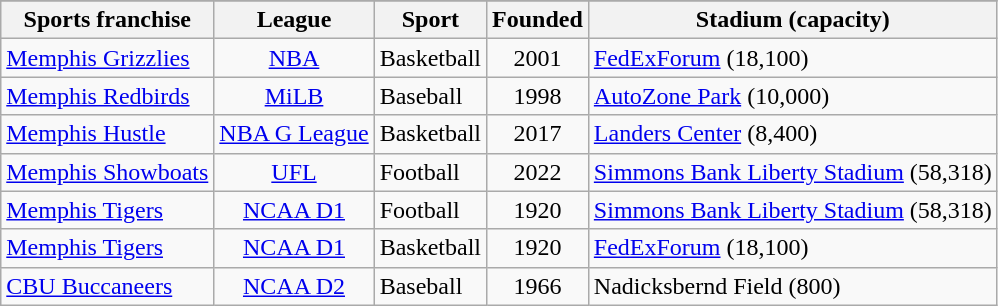<table class="wikitable sortable">
<tr>
</tr>
<tr>
<th>Sports franchise</th>
<th>League</th>
<th>Sport</th>
<th>Founded</th>
<th>Stadium (capacity)</th>
</tr>
<tr>
<td><a href='#'>Memphis Grizzlies</a></td>
<td align=center><a href='#'>NBA</a></td>
<td>Basketball</td>
<td align=center>2001</td>
<td><a href='#'>FedExForum</a> (18,100)</td>
</tr>
<tr>
<td><a href='#'>Memphis Redbirds</a></td>
<td align=center><a href='#'>MiLB</a></td>
<td>Baseball</td>
<td align=center>1998</td>
<td><a href='#'>AutoZone Park</a> (10,000)</td>
</tr>
<tr>
<td><a href='#'>Memphis Hustle</a></td>
<td align=center><a href='#'>NBA G League</a></td>
<td>Basketball</td>
<td align=center>2017</td>
<td><a href='#'>Landers Center</a> (8,400)</td>
</tr>
<tr>
<td><a href='#'>Memphis Showboats</a></td>
<td align=center><a href='#'>UFL</a></td>
<td>Football</td>
<td align=center>2022</td>
<td><a href='#'>Simmons Bank Liberty Stadium</a> (58,318)</td>
</tr>
<tr>
<td><a href='#'>Memphis Tigers</a></td>
<td align=center><a href='#'>NCAA D1</a></td>
<td>Football</td>
<td align=center>1920</td>
<td><a href='#'>Simmons Bank Liberty Stadium</a> (58,318)</td>
</tr>
<tr>
<td><a href='#'>Memphis Tigers</a></td>
<td align=center><a href='#'>NCAA D1</a></td>
<td>Basketball</td>
<td align=center>1920</td>
<td><a href='#'>FedExForum</a> (18,100)</td>
</tr>
<tr>
<td><a href='#'>CBU Buccaneers</a></td>
<td align=center><a href='#'>NCAA D2</a></td>
<td>Baseball</td>
<td align=center>1966</td>
<td>Nadicksbernd Field (800)</td>
</tr>
</table>
